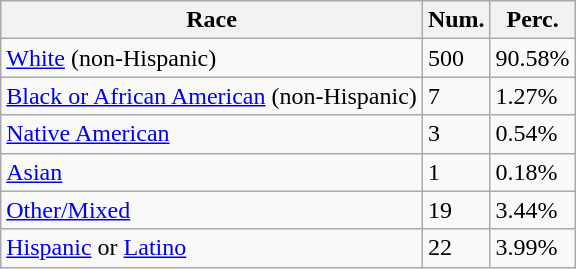<table class="wikitable">
<tr>
<th>Race</th>
<th>Num.</th>
<th>Perc.</th>
</tr>
<tr>
<td><a href='#'>White</a> (non-Hispanic)</td>
<td>500</td>
<td>90.58%</td>
</tr>
<tr>
<td><a href='#'>Black or African American</a> (non-Hispanic)</td>
<td>7</td>
<td>1.27%</td>
</tr>
<tr>
<td><a href='#'>Native American</a></td>
<td>3</td>
<td>0.54%</td>
</tr>
<tr>
<td><a href='#'>Asian</a></td>
<td>1</td>
<td>0.18%</td>
</tr>
<tr>
<td><a href='#'>Other/Mixed</a></td>
<td>19</td>
<td>3.44%</td>
</tr>
<tr>
<td><a href='#'>Hispanic</a> or <a href='#'>Latino</a></td>
<td>22</td>
<td>3.99%</td>
</tr>
</table>
